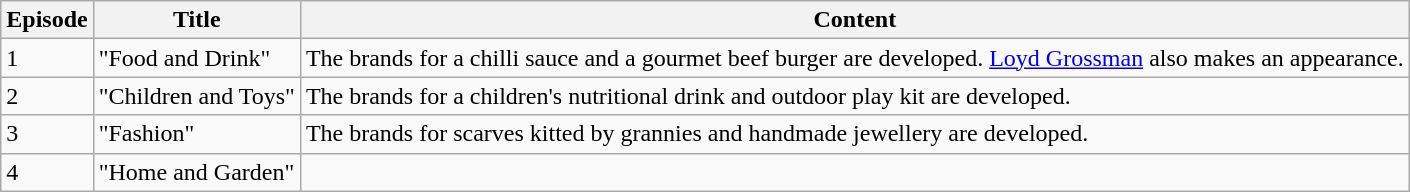<table class="wikitable">
<tr>
<th>Episode</th>
<th>Title</th>
<th>Content</th>
</tr>
<tr>
<td>1</td>
<td>"Food and Drink"</td>
<td>The brands for a chilli sauce and a gourmet beef burger are developed. <a href='#'>Loyd Grossman</a> also makes an appearance.</td>
</tr>
<tr>
<td>2</td>
<td>"Children and Toys"</td>
<td>The brands for a children's nutritional drink and outdoor play kit are developed.</td>
</tr>
<tr>
<td>3</td>
<td>"Fashion"</td>
<td>The brands for scarves kitted by grannies and handmade jewellery are developed.</td>
</tr>
<tr>
<td>4</td>
<td>"Home and Garden"</td>
<td></td>
</tr>
</table>
